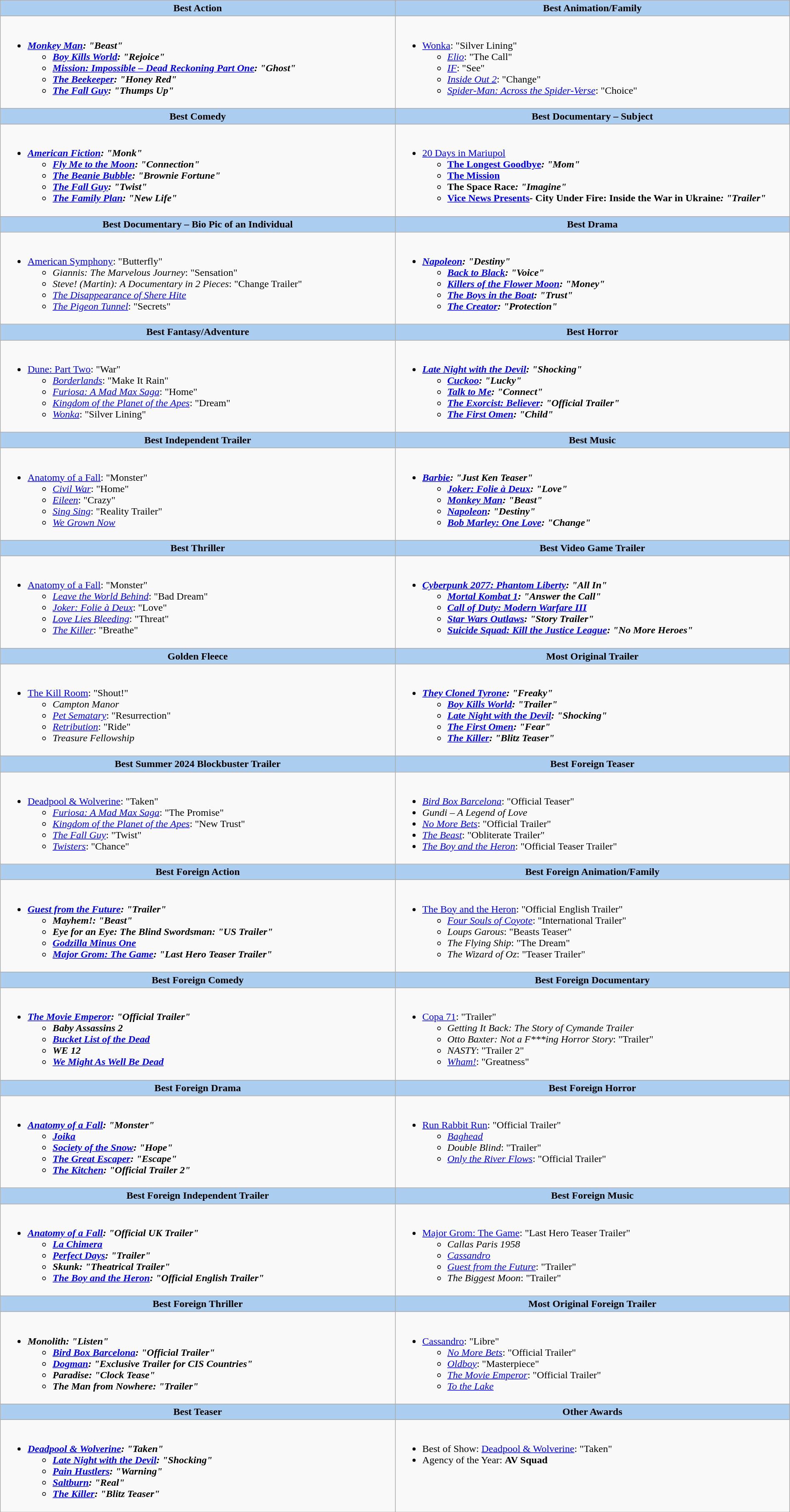<table role="presentation" class=wikitable width=100%>
<tr>
<th style="background:#abcdef;" width="50%">Best Action</th>
<th style="background:#abcdef;" width="50%">Best Animation/Family</th>
</tr>
<tr>
<td valign="top"><br><ul><li><strong><em><a href='#'>Monkey Man</a><em>: "Beast"<strong><ul><li></em><a href='#'>Boy Kills World</a><em>: "Rejoice"</li><li></em><a href='#'>Mission: Impossible – Dead Reckoning Part One</a><em>: "Ghost"</li><li></em><a href='#'>The Beekeeper</a><em>: "Honey Red"</li><li></em><a href='#'>The Fall Guy</a><em>: "Thumps Up"</li></ul></li></ul></td>
<td valign="top"><br><ul><li></em></strong><a href='#'>Wonka</a></em>: "Silver Lining"</strong><ul><li><em><a href='#'>Elio</a></em>: "The Call"</li><li><em><a href='#'>IF</a></em>: "See"</li><li><em><a href='#'>Inside Out 2</a></em>: "Change"</li><li><em><a href='#'>Spider-Man: Across the Spider-Verse</a></em>: "Choice"</li></ul></li></ul></td>
</tr>
<tr>
<th style="background:#abcdef;">Best Comedy</th>
<th style="background:#abcdef;">Best Documentary – Subject</th>
</tr>
<tr>
<td valign="top"><br><ul><li><strong><em><a href='#'>American Fiction</a><em>: "Monk"<strong><ul><li></em><a href='#'>Fly Me to the Moon</a><em>: "Connection"</li><li></em><a href='#'>The Beanie Bubble</a><em>: "Brownie Fortune"</li><li></em><a href='#'>The Fall Guy</a><em>: "Twist"</li><li></em><a href='#'>The Family Plan</a><em>: "New Life"</li></ul></li></ul></td>
<td valign="top"><br><ul><li></em></strong><a href='#'>20 Days in Mariupol</a><strong><em><ul><li></em><a href='#'>The Longest Goodbye</a><em>: "Mom"</li><li></em><a href='#'>The Mission</a><em></li><li></em>The Space Race<em>: "Imagine"</li><li></em><a href='#'>Vice News Presents</a><em>- </em>City Under Fire: Inside the War in Ukraine<em>: "Trailer"</li></ul></li></ul></td>
</tr>
<tr>
<th style="background:#abcdef;">Best Documentary – Bio Pic of an Individual</th>
<th style="background:#abcdef;">Best Drama</th>
</tr>
<tr>
<td valign="top"><br><ul><li></em></strong><a href='#'>American Symphony</a></em>: "Butterfly"</strong><ul><li><em>Giannis: The Marvelous Journey</em>: "Sensation"</li><li><em>Steve! (Martin): A Documentary in 2 Pieces</em>: "Change Trailer"</li><li><em><a href='#'>The Disappearance of Shere Hite</a></em></li><li><em><a href='#'>The Pigeon Tunnel</a></em>: "Secrets"</li></ul></li></ul></td>
<td valign="top"><br><ul><li><strong><em><a href='#'>Napoleon</a><em>: "Destiny"<strong><ul><li></em><a href='#'>Back to Black</a><em>: "Voice"</li><li></em><a href='#'>Killers of the Flower Moon</a><em>: "Money"</li><li></em><a href='#'>The Boys in the Boat</a><em>: "Trust"</li><li></em><a href='#'>The Creator</a><em>: "Protection"</li></ul></li></ul></td>
</tr>
<tr>
<th style="background:#abcdef;">Best Fantasy/Adventure</th>
<th style="background:#abcdef;">Best Horror</th>
</tr>
<tr>
<td valign="top"><br><ul><li></em></strong><a href='#'>Dune: Part Two</a></em>: "War"</strong><ul><li><em><a href='#'>Borderlands</a></em>: "Make It Rain"</li><li><em><a href='#'>Furiosa: A Mad Max Saga</a></em>: "Home"</li><li><em><a href='#'>Kingdom of the Planet of the Apes</a></em>: "Dream"</li><li><em><a href='#'>Wonka</a></em>: "Silver Lining"</li></ul></li></ul></td>
<td valign="top"><br><ul><li><strong><em><a href='#'>Late Night with the Devil</a><em>: "Shocking"<strong><ul><li></em><a href='#'>Cuckoo</a><em>: "Lucky"</li><li></em><a href='#'>Talk to Me</a><em>: "Connect"</li><li></em><a href='#'>The Exorcist: Believer</a><em>: "Official Trailer"</li><li></em><a href='#'>The First Omen</a><em>: "Child"</li></ul></li></ul></td>
</tr>
<tr>
<th style="background:#abcdef;">Best Independent Trailer</th>
<th style="background:#abcdef;">Best Music</th>
</tr>
<tr>
<td valign="top"><br><ul><li></em></strong><a href='#'>Anatomy of a Fall</a></em>: "Monster"</strong><ul><li><em><a href='#'>Civil War</a></em>: "Home"</li><li><em><a href='#'>Eileen</a></em>: "Crazy"</li><li><em><a href='#'>Sing Sing</a></em>: "Reality Trailer"</li><li><em><a href='#'>We Grown Now</a></em></li></ul></li></ul></td>
<td valign="top"><br><ul><li><strong><em><a href='#'>Barbie</a><em>: "Just Ken Teaser"<strong><ul><li></em><a href='#'>Joker: Folie à Deux</a><em>: "Love"</li><li></em><a href='#'>Monkey Man</a><em>: "Beast"</li><li></em><a href='#'>Napoleon</a><em>: "Destiny"</li><li></em><a href='#'>Bob Marley: One Love</a><em>: "Change"</li></ul></li></ul></td>
</tr>
<tr>
<th style="background:#abcdef;">Best Thriller</th>
<th style="background:#abcdef;">Best Video Game Trailer</th>
</tr>
<tr>
<td valign="top"><br><ul><li></em></strong><a href='#'>Anatomy of a Fall</a></em>: "Monster"</strong><ul><li><em><a href='#'>Leave the World Behind</a></em>: "Bad Dream"</li><li><em><a href='#'>Joker: Folie à Deux</a></em>: "Love"</li><li><em><a href='#'>Love Lies Bleeding</a></em>: "Threat"</li><li><em><a href='#'>The Killer</a></em>: "Breathe"</li></ul></li></ul></td>
<td valign="top"><br><ul><li><strong><em><a href='#'>Cyberpunk 2077: Phantom Liberty</a><em>: "All In"<strong><ul><li></em><a href='#'>Mortal Kombat 1</a><em>: "Answer the Call"</li><li></em><a href='#'>Call of Duty: Modern Warfare III</a><em></li><li></em><a href='#'>Star Wars Outlaws</a><em>: "Story Trailer"</li><li></em><a href='#'>Suicide Squad: Kill the Justice League</a><em>: "No More Heroes"</li></ul></li></ul></td>
</tr>
<tr>
<th style="background:#abcdef;">Golden Fleece</th>
<th style="background:#abcdef;">Most Original Trailer</th>
</tr>
<tr>
<td valign="top"><br><ul><li></em></strong><a href='#'>The Kill Room</a></em>: "Shout!"</strong><ul><li><em>Campton Manor</em></li><li><em><a href='#'>Pet Sematary</a></em>: "Resurrection"</li><li><em><a href='#'>Retribution</a></em>: "Ride"</li><li><em>Treasure Fellowship</em></li></ul></li></ul></td>
<td valign="top"><br><ul><li><strong><em><a href='#'>They Cloned Tyrone</a><em>: "Freaky"<strong><ul><li></em><a href='#'>Boy Kills World</a><em>: "Trailer"</li><li></em><a href='#'>Late Night with the Devil</a><em>: "Shocking"</li><li></em><a href='#'>The First Omen</a><em>: "Fear"</li><li></em><a href='#'>The Killer</a><em>: "Blitz Teaser"</li></ul></li></ul></td>
</tr>
<tr>
<th style="background:#abcdef;">Best Summer 2024 Blockbuster Trailer</th>
<th style="background:#abcdef;">Best Foreign Teaser</th>
</tr>
<tr>
<td valign="top"><br><ul><li></em></strong><a href='#'>Deadpool & Wolverine</a></em>: "Taken"</strong><ul><li><em><a href='#'>Furiosa: A Mad Max Saga</a></em>: "The Promise"</li><li><em><a href='#'>Kingdom of the Planet of the Apes</a></em>: "New Trust"</li><li><em><a href='#'>The Fall Guy</a></em>: "Twist"</li><li><em><a href='#'>Twisters</a></em>: "Chance"</li></ul></li></ul></td>
<td valign="top"><br><ul><li><em><a href='#'>Bird Box Barcelona</a></em>: "Official Teaser"</li><li><em>Gundi – A Legend of Love</em></li><li><em><a href='#'>No More Bets</a></em>: "Official Trailer"</li><li><em><a href='#'>The Beast</a></em>: "Obliterate Trailer"</li><li><em><a href='#'>The Boy and the Heron</a></em>: "Official Teaser Trailer"</li></ul></td>
</tr>
<tr>
<th style="background:#abcdef;">Best Foreign Action</th>
<th style="background:#abcdef;">Best Foreign Animation/Family</th>
</tr>
<tr>
<td valign="top"><br><ul><li><strong><em><a href='#'>Guest from the Future</a><em>: "Trailer"<strong><ul><li></em>Mayhem!<em>: "Beast"</li><li></em>Eye for an Eye: The Blind Swordsman<em>: "US Trailer"</li><li></em><a href='#'>Godzilla Minus One</a><em></li><li></em><a href='#'>Major Grom: The Game</a><em>: "Last Hero Teaser Trailer"</li></ul></li></ul></td>
<td valign="top"><br><ul><li></em></strong><a href='#'>The Boy and the Heron</a></em>: "Official English Trailer"</strong><ul><li><em><a href='#'>Four Souls of Coyote</a></em>: "International Trailer"</li><li><em>Loups Garous</em>: "Beasts Teaser"</li><li><em>The Flying Ship</em>: "The Dream"</li><li><em>The Wizard of Oz</em>: "Teaser Trailer"</li></ul></li></ul></td>
</tr>
<tr>
<th style="background:#abcdef;">Best Foreign Comedy</th>
<th style="background:#abcdef;">Best Foreign Documentary</th>
</tr>
<tr>
<td valign="top"><br><ul><li><strong><em><a href='#'>The Movie Emperor</a><em>: "Official Trailer"<strong><ul><li></em>Baby Assassins 2<em></li><li></em><a href='#'>Bucket List of the Dead</a><em></li><li></em>WE 12<em></li><li></em><a href='#'>We Might As Well Be Dead</a><em></li></ul></li></ul></td>
<td valign="top"><br><ul><li></em></strong><a href='#'>Copa 71</a></em>: "Trailer"</strong><ul><li><em>Getting It Back: The Story of Cymande Trailer</em></li><li><em>Otto Baxter: Not a F***ing Horror Story</em>: "Trailer"</li><li><em>NASTY</em>: "Trailer 2"</li><li><em><a href='#'>Wham!</a></em>: "Greatness"</li></ul></li></ul></td>
</tr>
<tr>
<th style="background:#abcdef;">Best Foreign Drama</th>
<th style="background:#abcdef;">Best Foreign Horror</th>
</tr>
<tr>
<td valign="top"><br><ul><li><strong><em><a href='#'>Anatomy of a Fall</a><em>: "Monster"<strong><ul><li></em><a href='#'>Joika</a><em></li><li></em><a href='#'>Society of the Snow</a><em>: "Hope"</li><li></em><a href='#'>The Great Escaper</a><em>: "Escape"</li><li></em><a href='#'>The Kitchen</a><em>: "Official Trailer 2"</li></ul></li></ul></td>
<td valign="top"><br><ul><li></em></strong><a href='#'>Run Rabbit Run</a></em>: "Official Trailer"</strong><ul><li><em><a href='#'>Baghead</a></em></li><li><em>Double Blind</em>: "Trailer"</li><li><em><a href='#'>Only the River Flows</a></em>: "Official Trailer"</li></ul></li></ul></td>
</tr>
<tr>
<th style="background:#abcdef;">Best Foreign Independent Trailer</th>
<th style="background:#abcdef;">Best Foreign Music</th>
</tr>
<tr>
<td valign="top"><br><ul><li><strong><em><a href='#'>Anatomy of a Fall</a><em>: "Official UK Trailer"<strong><ul><li></em><a href='#'>La Chimera</a><em></li><li></em><a href='#'>Perfect Days</a><em>: "Trailer"</li><li></em>Skunk<em>: "Theatrical Trailer"</li><li></em><a href='#'>The Boy and the Heron</a><em>: "Official English Trailer"</li></ul></li></ul></td>
<td valign="top"><br><ul><li></em></strong><a href='#'>Major Grom: The Game</a></em>: "Last Hero Teaser Trailer"</strong><ul><li><em>Callas Paris 1958</em></li><li><em><a href='#'>Cassandro</a></em></li><li><em><a href='#'>Guest from the Future</a></em>: "Trailer"</li><li><em>The Biggest Moon</em>: "Trailer"</li></ul></li></ul></td>
</tr>
<tr>
<th style="background:#abcdef;">Best Foreign Thriller</th>
<th style="background:#abcdef;">Most Original Foreign Trailer</th>
</tr>
<tr>
<td valign="top"><br><ul><li><strong><em>Monolith<em>: "Listen"<strong><ul><li></em><a href='#'>Bird Box Barcelona</a><em>: "Official Trailer"</li><li></em><a href='#'>Dogman</a><em>: "Exclusive Trailer for CIS Countries"</li><li></em>Paradise<em>: "Clock Tease"</li><li></em>The Man from Nowhere<em>: "Trailer"</li></ul></li></ul></td>
<td valign="top"><br><ul><li></em></strong><a href='#'>Cassandro</a></em>: "Libre"</strong><ul><li><em><a href='#'>No More Bets</a></em>: "Official Trailer"</li><li><em><a href='#'>Oldboy</a></em>: "Masterpiece"</li><li><em><a href='#'>The Movie Emperor</a></em>: "Official Trailer"</li><li><em><a href='#'>To the Lake</a></em></li></ul></li></ul></td>
</tr>
<tr>
<th style="background:#abcdef;">Best Teaser</th>
<th style="background:#abcdef;">Other Awards</th>
</tr>
<tr>
<td valign="top"><br><ul><li><strong><em><a href='#'>Deadpool & Wolverine</a><em>: "Taken"<strong><ul><li></em><a href='#'>Late Night with the Devil</a><em>: "Shocking"</li><li></em><a href='#'>Pain Hustlers</a><em>: "Warning"</li><li></em><a href='#'>Saltburn</a><em>: "Real"</li><li></em><a href='#'>The Killer</a><em>: "Blitz Teaser"</li></ul></li></ul></td>
<td valign="top"><br><ul><li>Best of Show: </em></strong><a href='#'>Deadpool & Wolverine</a></em>: "Taken"</strong></li><li>Agency of the Year: <strong>AV Squad</strong></li></ul></td>
</tr>
</table>
